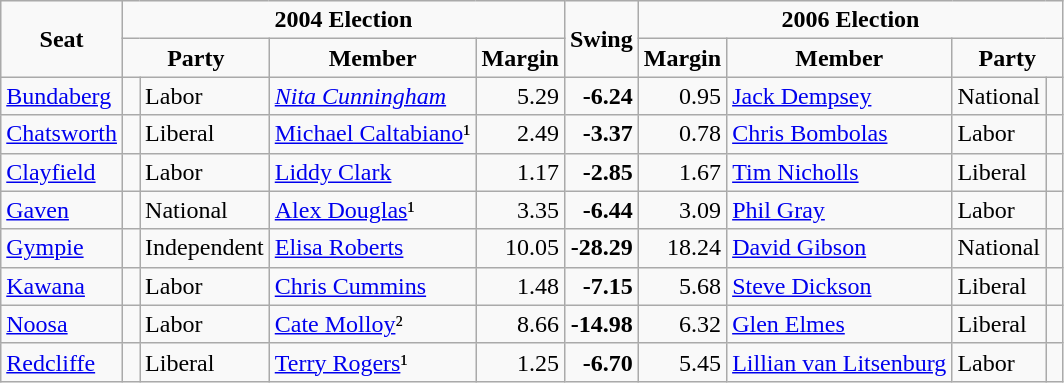<table class="wikitable">
<tr>
<td rowspan="2" style="text-align:center"><strong>Seat</strong></td>
<td colspan="4" style="text-align:center"><strong>2004 Election</strong></td>
<td rowspan="2" style="text-align:center"><strong>Swing</strong></td>
<td colspan="4" style="text-align:center"><strong>2006 Election</strong></td>
</tr>
<tr>
<td colspan="2" style="text-align:center"><strong>Party</strong></td>
<td style="text-align:center"><strong>Member</strong></td>
<td style="text-align:center"><strong>Margin</strong></td>
<td style="text-align:center"><strong>Margin</strong></td>
<td style="text-align:center"><strong>Member</strong></td>
<td colspan="2" style="text-align:center"><strong>Party</strong></td>
</tr>
<tr>
<td><a href='#'>Bundaberg</a></td>
<td> </td>
<td>Labor</td>
<td><em><a href='#'>Nita Cunningham</a></em></td>
<td style="text-align:right;">5.29</td>
<td style="text-align:right;"><strong>-6.24</strong></td>
<td style="text-align:right;">0.95</td>
<td><a href='#'>Jack Dempsey</a></td>
<td>National</td>
<td> </td>
</tr>
<tr>
<td><a href='#'>Chatsworth</a></td>
<td> </td>
<td>Liberal</td>
<td><a href='#'>Michael Caltabiano</a>¹</td>
<td style="text-align:right;">2.49</td>
<td style="text-align:right;"><strong>-3.37</strong></td>
<td style="text-align:right;">0.78</td>
<td><a href='#'>Chris Bombolas</a></td>
<td>Labor</td>
<td> </td>
</tr>
<tr>
<td><a href='#'>Clayfield</a></td>
<td> </td>
<td>Labor</td>
<td><a href='#'>Liddy Clark</a></td>
<td style="text-align:right;">1.17</td>
<td style="text-align:right;"><strong>-2.85</strong></td>
<td style="text-align:right;">1.67</td>
<td><a href='#'>Tim Nicholls</a></td>
<td>Liberal</td>
<td> </td>
</tr>
<tr>
<td><a href='#'>Gaven</a></td>
<td> </td>
<td>National</td>
<td><a href='#'>Alex Douglas</a>¹</td>
<td style="text-align:right;">3.35</td>
<td style="text-align:right;"><strong>-6.44</strong></td>
<td style="text-align:right;">3.09</td>
<td><a href='#'>Phil Gray</a></td>
<td>Labor</td>
<td> </td>
</tr>
<tr>
<td><a href='#'>Gympie</a></td>
<td> </td>
<td>Independent</td>
<td><a href='#'>Elisa Roberts</a></td>
<td style="text-align:right;">10.05</td>
<td style="text-align:right;"><strong>-28.29</strong></td>
<td style="text-align:right;">18.24</td>
<td><a href='#'>David Gibson</a></td>
<td>National</td>
<td> </td>
</tr>
<tr>
<td><a href='#'>Kawana</a></td>
<td> </td>
<td>Labor</td>
<td><a href='#'>Chris Cummins</a></td>
<td style="text-align:right;">1.48</td>
<td style="text-align:right;"><strong>-7.15</strong></td>
<td style="text-align:right;">5.68</td>
<td><a href='#'>Steve Dickson</a></td>
<td>Liberal</td>
<td> </td>
</tr>
<tr>
<td><a href='#'>Noosa</a></td>
<td> </td>
<td>Labor</td>
<td><a href='#'>Cate Molloy</a>²</td>
<td style="text-align:right;">8.66</td>
<td style="text-align:right;"><strong>-14.98</strong></td>
<td style="text-align:right;">6.32</td>
<td><a href='#'>Glen Elmes</a></td>
<td>Liberal</td>
<td> </td>
</tr>
<tr>
<td><a href='#'>Redcliffe</a></td>
<td> </td>
<td>Liberal</td>
<td><a href='#'>Terry Rogers</a>¹</td>
<td style="text-align:right;">1.25</td>
<td style="text-align:right;"><strong>-6.70</strong></td>
<td style="text-align:right;">5.45</td>
<td><a href='#'>Lillian van Litsenburg</a></td>
<td>Labor</td>
<td> </td>
</tr>
</table>
